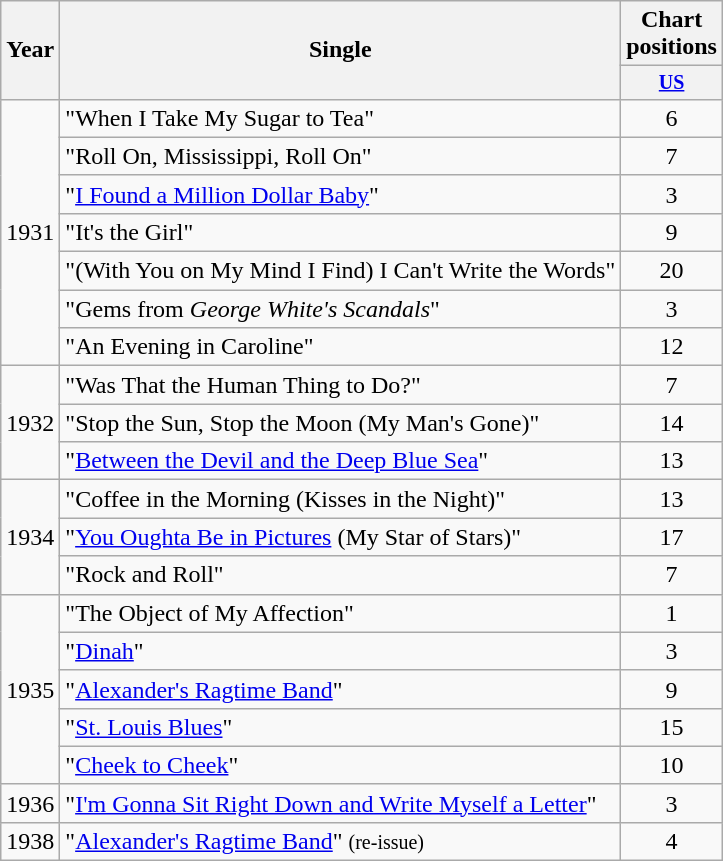<table class="wikitable sortable">
<tr>
<th rowspan="2">Year</th>
<th rowspan="2">Single</th>
<th colspan="1">Chart positions</th>
</tr>
<tr style="font-size:smaller;">
<th width="25"><a href='#'>US</a></th>
</tr>
<tr>
<td rowspan="7">1931</td>
<td>"When I Take My Sugar to Tea"</td>
<td align="center">6</td>
</tr>
<tr>
<td>"Roll On, Mississippi, Roll On"</td>
<td align="center">7</td>
</tr>
<tr>
<td>"<a href='#'>I Found a Million Dollar Baby</a>"</td>
<td align="center">3</td>
</tr>
<tr>
<td>"It's the Girl"</td>
<td align="center">9</td>
</tr>
<tr>
<td>"(With You on My Mind I Find) I Can't Write the Words"</td>
<td align="center">20</td>
</tr>
<tr>
<td>"Gems from <em>George White's Scandals</em>"</td>
<td align="center">3</td>
</tr>
<tr>
<td>"An Evening in Caroline"</td>
<td align="center">12</td>
</tr>
<tr>
<td rowspan="3">1932</td>
<td>"Was That the Human Thing to Do?"</td>
<td align="center">7</td>
</tr>
<tr>
<td>"Stop the Sun, Stop the Moon (My Man's Gone)"</td>
<td align="center">14</td>
</tr>
<tr>
<td>"<a href='#'>Between the Devil and the Deep Blue Sea</a>"</td>
<td align="center">13</td>
</tr>
<tr>
<td rowspan="3">1934</td>
<td>"Coffee in the Morning (Kisses in the Night)"</td>
<td align="center">13</td>
</tr>
<tr>
<td>"<a href='#'>You Oughta Be in Pictures</a> (My Star of Stars)"</td>
<td align="center">17</td>
</tr>
<tr>
<td>"Rock and Roll"</td>
<td align="center">7</td>
</tr>
<tr>
<td rowspan="5">1935</td>
<td>"The Object of My Affection"</td>
<td align="center">1</td>
</tr>
<tr>
<td>"<a href='#'>Dinah</a>"</td>
<td align="center">3</td>
</tr>
<tr>
<td>"<a href='#'>Alexander's Ragtime Band</a>"</td>
<td align="center">9</td>
</tr>
<tr>
<td>"<a href='#'>St. Louis Blues</a>"</td>
<td align="center">15</td>
</tr>
<tr>
<td>"<a href='#'>Cheek to Cheek</a>"</td>
<td align="center">10</td>
</tr>
<tr>
<td rowspan="1">1936</td>
<td>"<a href='#'>I'm Gonna Sit Right Down and Write Myself a Letter</a>"</td>
<td align="center">3</td>
</tr>
<tr>
<td rowspan="1">1938</td>
<td>"<a href='#'>Alexander's Ragtime Band</a>" <small>(re-issue)</small></td>
<td align="center">4</td>
</tr>
</table>
